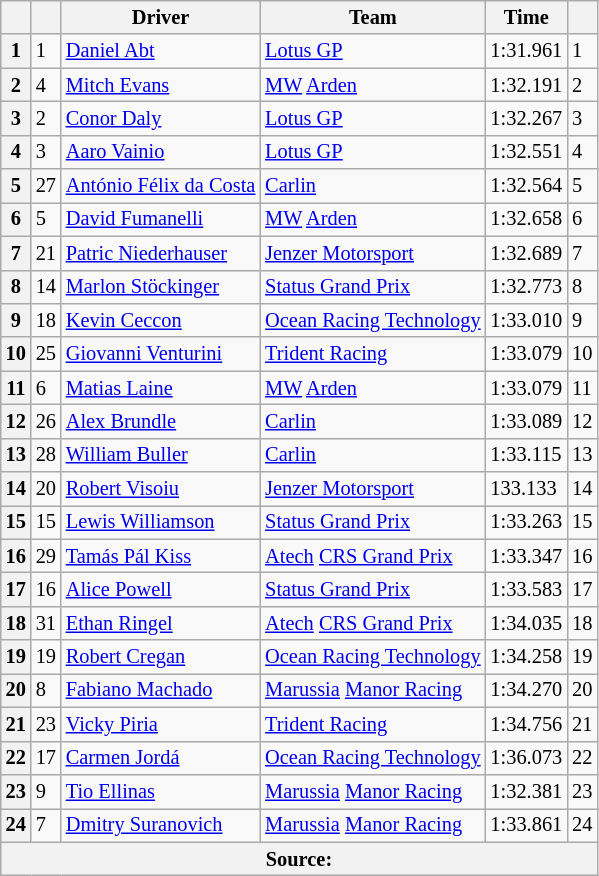<table class="wikitable" style="font-size:85%">
<tr>
<th></th>
<th></th>
<th>Driver</th>
<th>Team</th>
<th>Time</th>
<th></th>
</tr>
<tr>
<th>1</th>
<td>1</td>
<td> <a href='#'>Daniel Abt</a></td>
<td><a href='#'>Lotus GP</a></td>
<td>1:31.961</td>
<td>1</td>
</tr>
<tr>
<th>2</th>
<td>4</td>
<td> <a href='#'>Mitch Evans</a></td>
<td><a href='#'>MW</a> <a href='#'>Arden</a></td>
<td>1:32.191</td>
<td>2</td>
</tr>
<tr>
<th>3</th>
<td>2</td>
<td> <a href='#'>Conor Daly</a></td>
<td><a href='#'>Lotus GP</a></td>
<td>1:32.267</td>
<td>3</td>
</tr>
<tr>
<th>4</th>
<td>3</td>
<td> <a href='#'>Aaro Vainio</a></td>
<td><a href='#'>Lotus GP</a></td>
<td>1:32.551</td>
<td>4</td>
</tr>
<tr>
<th>5</th>
<td>27</td>
<td> <a href='#'>António Félix da Costa</a></td>
<td><a href='#'>Carlin</a></td>
<td>1:32.564</td>
<td>5</td>
</tr>
<tr>
<th>6</th>
<td>5</td>
<td> <a href='#'>David Fumanelli</a></td>
<td><a href='#'>MW</a> <a href='#'>Arden</a></td>
<td>1:32.658</td>
<td>6</td>
</tr>
<tr>
<th>7</th>
<td>21</td>
<td> <a href='#'>Patric Niederhauser</a></td>
<td><a href='#'>Jenzer Motorsport</a></td>
<td>1:32.689</td>
<td>7</td>
</tr>
<tr>
<th>8</th>
<td>14</td>
<td> <a href='#'>Marlon Stöckinger</a></td>
<td><a href='#'>Status Grand Prix</a></td>
<td>1:32.773</td>
<td>8</td>
</tr>
<tr>
<th>9</th>
<td>18</td>
<td> <a href='#'>Kevin Ceccon</a></td>
<td><a href='#'>Ocean Racing Technology</a></td>
<td>1:33.010</td>
<td>9</td>
</tr>
<tr>
<th>10</th>
<td>25</td>
<td> <a href='#'>Giovanni Venturini</a></td>
<td><a href='#'>Trident Racing</a></td>
<td>1:33.079</td>
<td>10</td>
</tr>
<tr>
<th>11</th>
<td>6</td>
<td> <a href='#'>Matias Laine</a></td>
<td><a href='#'>MW</a> <a href='#'>Arden</a></td>
<td>1:33.079</td>
<td>11</td>
</tr>
<tr>
<th>12</th>
<td>26</td>
<td> <a href='#'>Alex Brundle</a></td>
<td><a href='#'>Carlin</a></td>
<td>1:33.089</td>
<td>12</td>
</tr>
<tr>
<th>13</th>
<td>28</td>
<td> <a href='#'>William Buller</a></td>
<td><a href='#'>Carlin</a></td>
<td>1:33.115</td>
<td>13</td>
</tr>
<tr>
<th>14</th>
<td>20</td>
<td> <a href='#'>Robert Visoiu</a></td>
<td><a href='#'>Jenzer Motorsport</a></td>
<td>133.133</td>
<td>14</td>
</tr>
<tr>
<th>15</th>
<td>15</td>
<td> <a href='#'>Lewis Williamson</a></td>
<td><a href='#'>Status Grand Prix</a></td>
<td>1:33.263</td>
<td>15</td>
</tr>
<tr>
<th>16</th>
<td>29</td>
<td> <a href='#'>Tamás Pál Kiss</a></td>
<td><a href='#'>Atech</a> <a href='#'>CRS Grand Prix</a></td>
<td>1:33.347</td>
<td>16</td>
</tr>
<tr>
<th>17</th>
<td>16</td>
<td> <a href='#'>Alice Powell</a></td>
<td><a href='#'>Status Grand Prix</a></td>
<td>1:33.583</td>
<td>17</td>
</tr>
<tr>
<th>18</th>
<td>31</td>
<td> <a href='#'>Ethan Ringel</a></td>
<td><a href='#'>Atech</a> <a href='#'>CRS Grand Prix</a></td>
<td>1:34.035</td>
<td>18</td>
</tr>
<tr>
<th>19</th>
<td>19</td>
<td> <a href='#'>Robert Cregan</a></td>
<td><a href='#'>Ocean Racing Technology</a></td>
<td>1:34.258</td>
<td>19</td>
</tr>
<tr>
<th>20</th>
<td>8</td>
<td> <a href='#'>Fabiano Machado</a></td>
<td><a href='#'>Marussia</a> <a href='#'>Manor Racing</a></td>
<td>1:34.270</td>
<td>20</td>
</tr>
<tr>
<th>21</th>
<td>23</td>
<td> <a href='#'>Vicky Piria</a></td>
<td><a href='#'>Trident Racing</a></td>
<td>1:34.756</td>
<td>21</td>
</tr>
<tr>
<th>22</th>
<td>17</td>
<td> <a href='#'>Carmen Jordá</a></td>
<td><a href='#'>Ocean Racing Technology</a></td>
<td>1:36.073</td>
<td>22</td>
</tr>
<tr>
<th>23</th>
<td>9</td>
<td> <a href='#'>Tio Ellinas</a></td>
<td><a href='#'>Marussia</a> <a href='#'>Manor Racing</a></td>
<td>1:32.381</td>
<td>23</td>
</tr>
<tr>
<th>24</th>
<td>7</td>
<td> <a href='#'>Dmitry Suranovich</a></td>
<td><a href='#'>Marussia</a> <a href='#'>Manor Racing</a></td>
<td>1:33.861</td>
<td>24</td>
</tr>
<tr>
<th colspan="6" align="center">Source:</th>
</tr>
</table>
